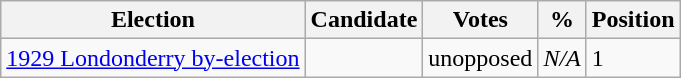<table class="wikitable sortable">
<tr>
<th>Election</th>
<th>Candidate</th>
<th>Votes</th>
<th>%</th>
<th>Position</th>
</tr>
<tr>
<td><a href='#'>1929 Londonderry by-election</a></td>
<td></td>
<td>unopposed</td>
<td><em>N/A</em></td>
<td>1</td>
</tr>
</table>
